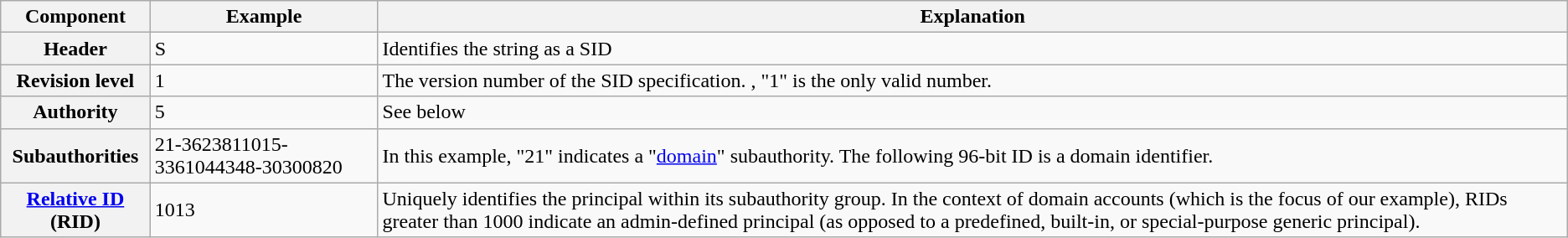<table class="wikitable">
<tr>
<th>Component</th>
<th>Example</th>
<th>Explanation</th>
</tr>
<tr>
<th scope="row">Header</th>
<td>S</td>
<td>Identifies the string as a SID</td>
</tr>
<tr>
<th scope="row">Revision level</th>
<td>1</td>
<td>The version number of the SID specification. , "1" is the only valid number.</td>
</tr>
<tr>
<th scope="row">Authority</th>
<td>5</td>
<td>See below</td>
</tr>
<tr>
<th scope="row">Subauthorities</th>
<td>21-<wbr>3623811015-<wbr>3361044348-<wbr>30300820</td>
<td>In this example, "21" indicates a "<a href='#'>domain</a>" subauthority. The following 96-bit ID is a domain identifier.</td>
</tr>
<tr>
<th scope="row"><a href='#'>Relative ID</a> (RID)</th>
<td>1013</td>
<td>Uniquely identifies the principal within its subauthority group. In the context of domain accounts (which is the focus of our example), RIDs greater than 1000 indicate an admin-defined principal (as opposed to a predefined, built-in, or special-purpose generic principal).</td>
</tr>
</table>
